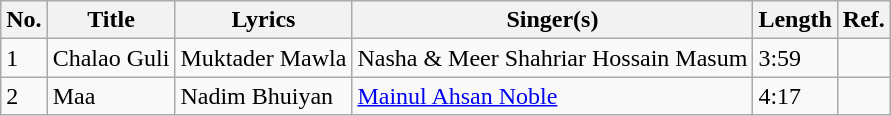<table class="wikitable">
<tr>
<th>No.</th>
<th><strong>Title</strong></th>
<th>Lyrics</th>
<th><strong>Singer(s)</strong></th>
<th><strong>Length</strong></th>
<th>Ref.</th>
</tr>
<tr>
<td>1</td>
<td>Chalao Guli</td>
<td>Muktader Mawla</td>
<td>Nasha & Meer Shahriar Hossain Masum</td>
<td>3:59</td>
<td></td>
</tr>
<tr>
<td>2</td>
<td>Maa</td>
<td>Nadim Bhuiyan</td>
<td><a href='#'>Mainul Ahsan Noble</a></td>
<td>4:17</td>
<td></td>
</tr>
</table>
